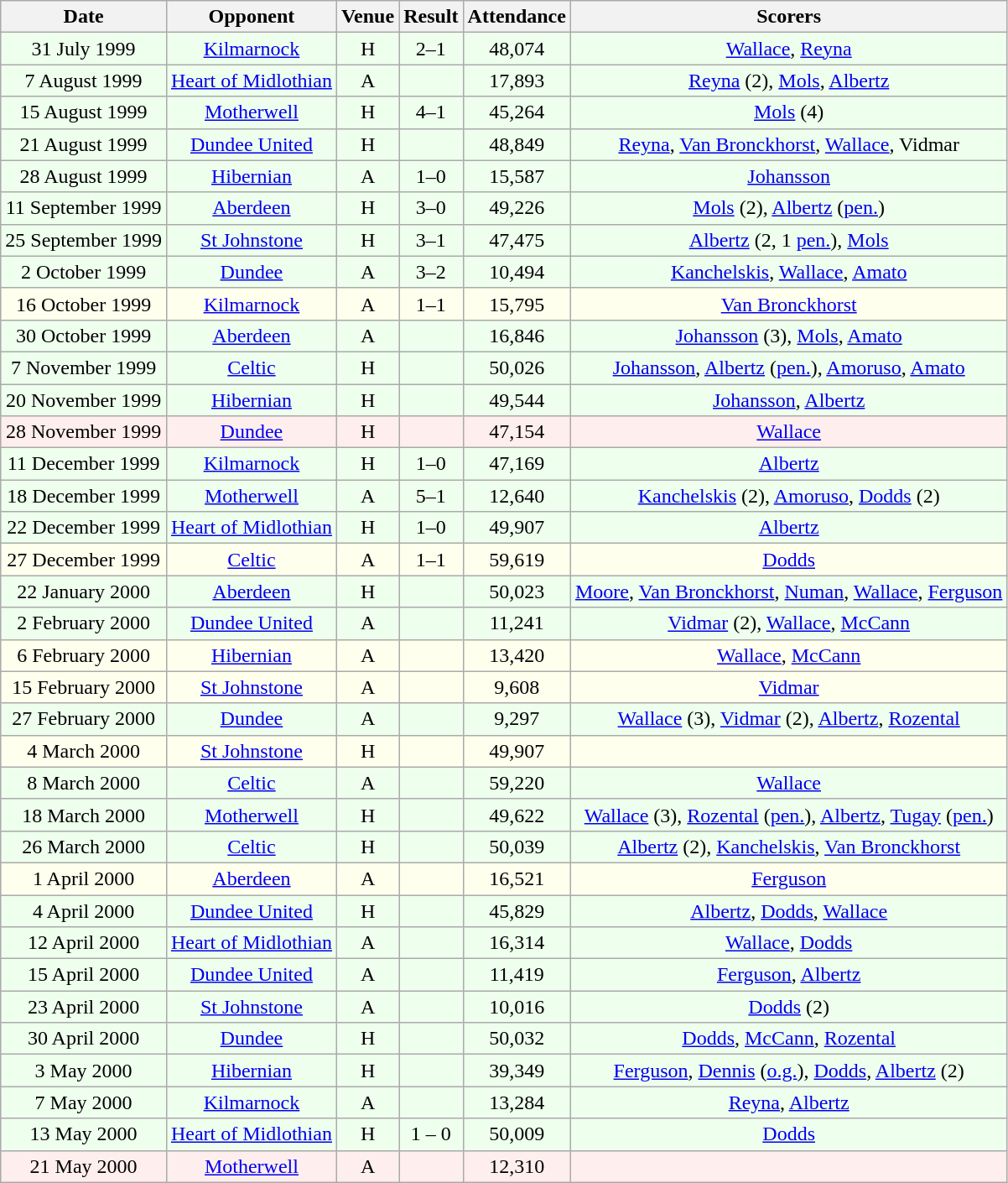<table class="wikitable sortable" style="font-size:100%; text-align:center">
<tr>
<th>Date</th>
<th>Opponent</th>
<th>Venue</th>
<th>Result</th>
<th>Attendance</th>
<th>Scorers</th>
</tr>
<tr bgcolor = "#EEFFEE">
<td>31 July 1999</td>
<td><a href='#'>Kilmarnock</a></td>
<td>H</td>
<td>2–1</td>
<td>48,074</td>
<td><a href='#'>Wallace</a>, <a href='#'>Reyna</a></td>
</tr>
<tr bgcolor = "#EEFFEE">
<td>7 August 1999</td>
<td><a href='#'>Heart of Midlothian</a></td>
<td>A</td>
<td></td>
<td>17,893</td>
<td><a href='#'>Reyna</a> (2), <a href='#'>Mols</a>, <a href='#'>Albertz</a></td>
</tr>
<tr bgcolor = "#EEFFEE">
<td>15 August 1999</td>
<td><a href='#'>Motherwell</a></td>
<td>H</td>
<td>4–1</td>
<td>45,264</td>
<td><a href='#'>Mols</a> (4)</td>
</tr>
<tr bgcolor = "#EEFFEE">
<td>21 August 1999</td>
<td><a href='#'>Dundee United</a></td>
<td>H</td>
<td></td>
<td>48,849</td>
<td><a href='#'>Reyna</a>, <a href='#'>Van Bronckhorst</a>, <a href='#'>Wallace</a>, Vidmar</td>
</tr>
<tr bgcolor = "#EEFFEE">
<td>28 August 1999</td>
<td><a href='#'>Hibernian</a></td>
<td>A</td>
<td>1–0</td>
<td>15,587</td>
<td><a href='#'>Johansson</a></td>
</tr>
<tr bgcolor = "#EEFFEE">
<td>11 September 1999</td>
<td><a href='#'>Aberdeen</a></td>
<td>H</td>
<td>3–0</td>
<td>49,226</td>
<td><a href='#'>Mols</a> (2), <a href='#'>Albertz</a> (<a href='#'>pen.</a>)</td>
</tr>
<tr bgcolor = "#EEFFEE">
<td>25 September 1999</td>
<td><a href='#'>St Johnstone</a></td>
<td>H</td>
<td>3–1</td>
<td>47,475</td>
<td><a href='#'>Albertz</a> (2, 1 <a href='#'>pen.</a>), <a href='#'>Mols</a></td>
</tr>
<tr bgcolor = "#EEFFEE">
<td>2 October 1999</td>
<td><a href='#'>Dundee</a></td>
<td>A</td>
<td>3–2</td>
<td>10,494</td>
<td><a href='#'>Kanchelskis</a>, <a href='#'>Wallace</a>, <a href='#'>Amato</a></td>
</tr>
<tr bgcolor = "#FFFFEE">
<td>16 October 1999</td>
<td><a href='#'>Kilmarnock</a></td>
<td>A</td>
<td>1–1</td>
<td>15,795</td>
<td><a href='#'>Van Bronckhorst</a></td>
</tr>
<tr bgcolor = "#EEFFEE">
<td>30 October 1999</td>
<td><a href='#'>Aberdeen</a></td>
<td>A</td>
<td></td>
<td>16,846</td>
<td><a href='#'>Johansson</a> (3), <a href='#'>Mols</a>, <a href='#'>Amato</a></td>
</tr>
<tr bgcolor = "#EEFFEE">
<td>7 November 1999</td>
<td><a href='#'>Celtic</a></td>
<td>H</td>
<td></td>
<td>50,026</td>
<td><a href='#'>Johansson</a>, <a href='#'>Albertz</a> (<a href='#'>pen.</a>), <a href='#'>Amoruso</a>, <a href='#'>Amato</a></td>
</tr>
<tr bgcolor = "#EEFFEE">
<td>20 November 1999</td>
<td><a href='#'>Hibernian</a></td>
<td>H</td>
<td></td>
<td>49,544</td>
<td><a href='#'>Johansson</a>, <a href='#'>Albertz</a></td>
</tr>
<tr bgcolor = "#FFEEEE">
<td>28 November 1999</td>
<td><a href='#'>Dundee</a></td>
<td>H</td>
<td></td>
<td>47,154</td>
<td><a href='#'>Wallace</a></td>
</tr>
<tr bgcolor = "#EEFFEE">
<td>11 December 1999</td>
<td><a href='#'>Kilmarnock</a></td>
<td>H</td>
<td>1–0</td>
<td>47,169</td>
<td><a href='#'>Albertz</a></td>
</tr>
<tr bgcolor = "#EEFFEE">
<td>18 December 1999</td>
<td><a href='#'>Motherwell</a></td>
<td>A</td>
<td>5–1</td>
<td>12,640</td>
<td><a href='#'>Kanchelskis</a> (2), <a href='#'>Amoruso</a>, <a href='#'>Dodds</a> (2)</td>
</tr>
<tr bgcolor = "#EEFFEE">
<td>22 December 1999</td>
<td><a href='#'>Heart of Midlothian</a></td>
<td>H</td>
<td>1–0</td>
<td>49,907</td>
<td><a href='#'>Albertz</a></td>
</tr>
<tr bgcolor = "#FFFFEE">
<td>27 December 1999</td>
<td><a href='#'>Celtic</a></td>
<td>A</td>
<td>1–1</td>
<td>59,619</td>
<td><a href='#'>Dodds</a></td>
</tr>
<tr bgcolor = "#EEFFEE">
<td>22 January 2000</td>
<td><a href='#'>Aberdeen</a></td>
<td>H</td>
<td></td>
<td>50,023</td>
<td><a href='#'>Moore</a>, <a href='#'>Van Bronckhorst</a>, <a href='#'>Numan</a>, <a href='#'>Wallace</a>, <a href='#'>Ferguson</a></td>
</tr>
<tr bgcolor = "#EEFFEE">
<td>2 February 2000</td>
<td><a href='#'>Dundee United</a></td>
<td>A</td>
<td></td>
<td>11,241</td>
<td><a href='#'>Vidmar</a> (2), <a href='#'>Wallace</a>, <a href='#'>McCann</a></td>
</tr>
<tr bgcolor = "#FFFFEE">
<td>6 February 2000</td>
<td><a href='#'>Hibernian</a></td>
<td>A</td>
<td></td>
<td>13,420</td>
<td><a href='#'>Wallace</a>, <a href='#'>McCann</a></td>
</tr>
<tr bgcolor = "#FFFFEE">
<td>15 February 2000</td>
<td><a href='#'>St Johnstone</a></td>
<td>A</td>
<td></td>
<td>9,608</td>
<td><a href='#'>Vidmar</a></td>
</tr>
<tr bgcolor = "#EEFFEE">
<td>27 February 2000</td>
<td><a href='#'>Dundee</a></td>
<td>A</td>
<td></td>
<td>9,297</td>
<td><a href='#'>Wallace</a> (3), <a href='#'>Vidmar</a> (2), <a href='#'>Albertz</a>, <a href='#'>Rozental</a></td>
</tr>
<tr bgcolor = "#FFFFEE">
<td>4 March 2000</td>
<td><a href='#'>St Johnstone</a></td>
<td>H</td>
<td></td>
<td>49,907</td>
<td></td>
</tr>
<tr bgcolor = "#EEFFEE">
<td>8 March 2000</td>
<td><a href='#'>Celtic</a></td>
<td>A</td>
<td></td>
<td>59,220</td>
<td><a href='#'>Wallace</a></td>
</tr>
<tr bgcolor = "#EEFFEE">
<td>18 March 2000</td>
<td><a href='#'>Motherwell</a></td>
<td>H</td>
<td></td>
<td>49,622</td>
<td><a href='#'>Wallace</a> (3), <a href='#'>Rozental</a> (<a href='#'>pen.</a>), <a href='#'>Albertz</a>, <a href='#'>Tugay</a> (<a href='#'>pen.</a>)</td>
</tr>
<tr bgcolor = "#EEFFEE">
<td>26 March 2000</td>
<td><a href='#'>Celtic</a></td>
<td>H</td>
<td></td>
<td>50,039</td>
<td><a href='#'>Albertz</a> (2), <a href='#'>Kanchelskis</a>, <a href='#'>Van Bronckhorst</a></td>
</tr>
<tr bgcolor = "#FFFFEE">
<td>1 April 2000</td>
<td><a href='#'>Aberdeen</a></td>
<td>A</td>
<td></td>
<td>16,521</td>
<td><a href='#'>Ferguson</a></td>
</tr>
<tr bgcolor = "#EEFFEE">
<td>4 April 2000</td>
<td><a href='#'>Dundee United</a></td>
<td>H</td>
<td></td>
<td>45,829</td>
<td><a href='#'>Albertz</a>, <a href='#'>Dodds</a>, <a href='#'>Wallace</a></td>
</tr>
<tr bgcolor = "#EEFFEE">
<td>12 April 2000</td>
<td><a href='#'>Heart of Midlothian</a></td>
<td>A</td>
<td></td>
<td>16,314</td>
<td><a href='#'>Wallace</a>, <a href='#'>Dodds</a></td>
</tr>
<tr bgcolor = "#EEFFEE">
<td>15 April 2000</td>
<td><a href='#'>Dundee United</a></td>
<td>A</td>
<td></td>
<td>11,419</td>
<td><a href='#'>Ferguson</a>, <a href='#'>Albertz</a></td>
</tr>
<tr bgcolor = "#EEFFEE">
<td>23 April 2000</td>
<td><a href='#'>St Johnstone</a></td>
<td>A</td>
<td></td>
<td>10,016</td>
<td><a href='#'>Dodds</a> (2)</td>
</tr>
<tr bgcolor = "#EEFFEE">
<td>30 April 2000</td>
<td><a href='#'>Dundee</a></td>
<td>H</td>
<td></td>
<td>50,032</td>
<td><a href='#'>Dodds</a>, <a href='#'>McCann</a>, <a href='#'>Rozental</a></td>
</tr>
<tr bgcolor = "#EEFFEE">
<td>3 May 2000</td>
<td><a href='#'>Hibernian</a></td>
<td>H</td>
<td></td>
<td>39,349</td>
<td><a href='#'>Ferguson</a>, <a href='#'>Dennis</a> (<a href='#'>o.g.</a>), <a href='#'>Dodds</a>, <a href='#'>Albertz</a> (2)</td>
</tr>
<tr bgcolor = "#EEFFEE">
<td>7 May 2000</td>
<td><a href='#'>Kilmarnock</a></td>
<td>A</td>
<td></td>
<td>13,284</td>
<td><a href='#'>Reyna</a>, <a href='#'>Albertz</a></td>
</tr>
<tr bgcolor = "#EEFFEE">
<td>13 May 2000</td>
<td><a href='#'>Heart of Midlothian</a></td>
<td>H</td>
<td>1 – 0</td>
<td>50,009</td>
<td><a href='#'>Dodds</a></td>
</tr>
<tr bgcolor = "#FFEEEE">
<td>21 May 2000</td>
<td><a href='#'>Motherwell</a></td>
<td>A</td>
<td></td>
<td>12,310</td>
<td></td>
</tr>
</table>
